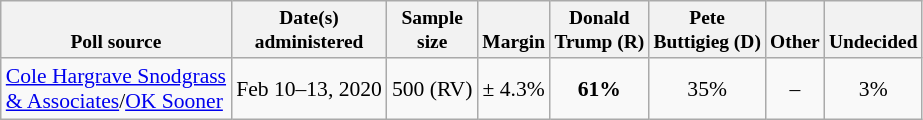<table class="wikitable" style="font-size:90%;text-align:center;">
<tr valign=bottom style="font-size:90%;">
<th>Poll source</th>
<th>Date(s)<br>administered</th>
<th>Sample<br>size</th>
<th>Margin<br></th>
<th>Donald<br>Trump (R)</th>
<th>Pete<br>Buttigieg (D)</th>
<th>Other</th>
<th>Undecided</th>
</tr>
<tr>
<td style="text-align:left;"><a href='#'>Cole Hargrave Snodgrass<br>& Associates</a>/<a href='#'>OK Sooner</a></td>
<td>Feb 10–13, 2020</td>
<td>500 (RV)</td>
<td>± 4.3%</td>
<td><strong>61%</strong></td>
<td>35%</td>
<td>–</td>
<td>3%</td>
</tr>
</table>
